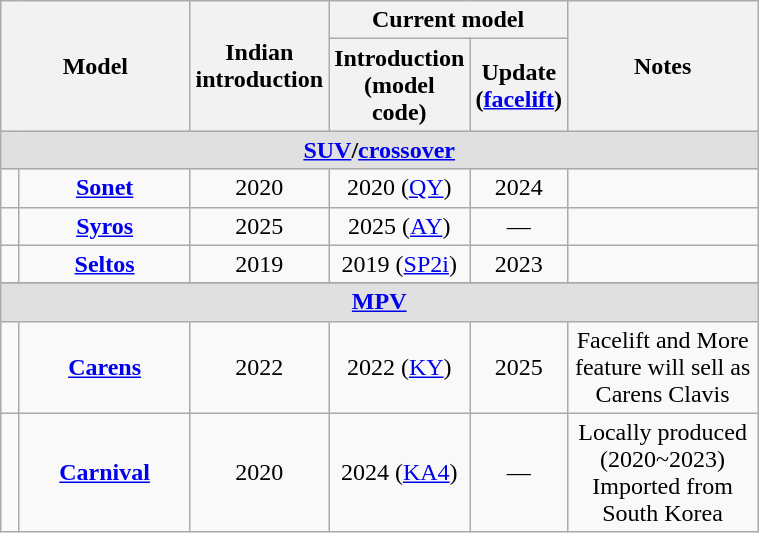<table class="wikitable" style="text-align: center; width: 40%">
<tr>
<th colspan="2" rowspan="2" width="25%">Model</th>
<th rowspan="2" width="10%">Indian introduction</th>
<th colspan="2">Current model</th>
<th rowspan="2">Notes</th>
</tr>
<tr>
<th width="10%">Introduction (model code)</th>
<th width="10%">Update (<a href='#'>facelift</a>)</th>
</tr>
<tr bgcolor="#e0e0e0">
<td colspan="7"><strong><a href='#'>SUV</a>/<a href='#'>crossover</a></strong></td>
</tr>
<tr>
<td></td>
<td><strong><a href='#'>Sonet</a></strong></td>
<td>2020</td>
<td>2020 (<a href='#'>QY</a>)</td>
<td>2024</td>
<td></td>
</tr>
<tr>
<td></td>
<td><strong><a href='#'>Syros</a></strong></td>
<td>2025</td>
<td>2025 (<a href='#'>AY</a>)</td>
<td>—</td>
<td></td>
</tr>
<tr>
<td></td>
<td><strong><a href='#'>Seltos</a></strong></td>
<td>2019</td>
<td>2019 (<a href='#'>SP2i</a>)</td>
<td>2023</td>
<td></td>
</tr>
<tr>
</tr>
<tr bgcolor="#e0e0e0">
<td colspan="7"><strong><a href='#'>MPV</a></strong></td>
</tr>
<tr>
<td></td>
<td><strong><a href='#'>Carens</a></strong></td>
<td>2022</td>
<td>2022 (<a href='#'>KY</a>)</td>
<td>2025</td>
<td>Facelift and More feature will sell as Carens Clavis</td>
</tr>
<tr>
<td></td>
<td><strong><a href='#'>Carnival</a></strong></td>
<td>2020</td>
<td>2024 (<a href='#'>KA4</a>)</td>
<td>—</td>
<td>Locally produced (2020~2023)<br>Imported from South Korea</td>
</tr>
</table>
